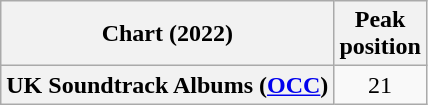<table class="wikitable sortable plainrowheaders" style="text-align:center">
<tr>
<th scope="col">Chart (2022)</th>
<th scope="col">Peak<br>position</th>
</tr>
<tr>
<th scope="row">UK Soundtrack Albums (<a href='#'>OCC</a>)</th>
<td>21</td>
</tr>
</table>
